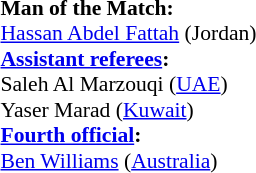<table width=50% style="font-size: 90%">
<tr>
<td><br><strong>Man of the Match:</strong>
<br><a href='#'>Hassan Abdel Fattah</a> (Jordan)<br><strong><a href='#'>Assistant referees</a>:</strong>
<br>Saleh Al Marzouqi (<a href='#'>UAE</a>)
<br>Yaser Marad (<a href='#'>Kuwait</a>)
<br><strong><a href='#'>Fourth official</a>:</strong>
<br><a href='#'>Ben Williams</a> (<a href='#'>Australia</a>)</td>
</tr>
</table>
